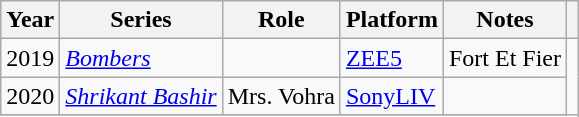<table class="wikitable sortable">
<tr>
<th>Year</th>
<th>Series</th>
<th>Role</th>
<th>Platform</th>
<th>Notes</th>
<th></th>
</tr>
<tr>
<td>2019</td>
<td><em><a href='#'> Bombers</a></em></td>
<td></td>
<td><a href='#'>ZEE5</a></td>
<td>Fort Et Fier</td>
</tr>
<tr>
<td>2020</td>
<td><em><a href='#'>Shrikant Bashir</a></em></td>
<td>Mrs. Vohra</td>
<td><a href='#'>SonyLIV</a></td>
<td></td>
</tr>
<tr>
</tr>
</table>
